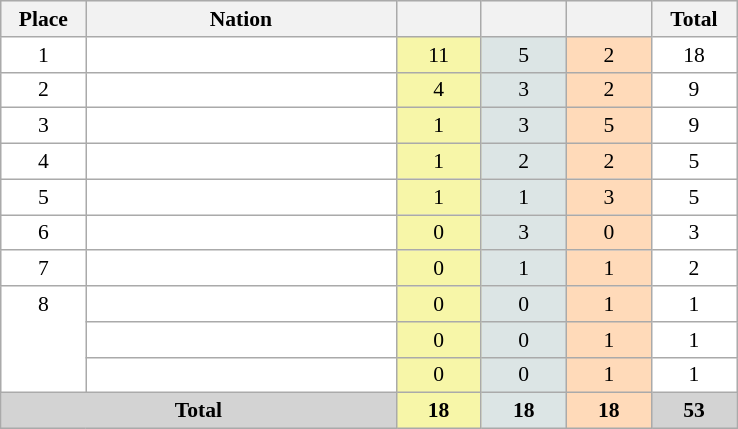<table class=wikitable style="border:1px solid #AAAAAA;font-size:90%">
<tr bgcolor="#EFEFEF">
<th width=50>Place</th>
<th width=200>Nation</th>
<th width=50></th>
<th width=50></th>
<th width=50></th>
<th width=50>Total</th>
</tr>
<tr align="center" valign="top" bgcolor="#FFFFFF">
<td>1</td>
<td align="left"></td>
<td style="background:#F7F6A8;">11</td>
<td style="background:#DCE5E5;">5</td>
<td style="background:#FFDAB9;">2</td>
<td>18</td>
</tr>
<tr align="center" valign="top" bgcolor="#FFFFFF">
<td>2</td>
<td align="left"></td>
<td style="background:#F7F6A8;">4</td>
<td style="background:#DCE5E5;">3</td>
<td style="background:#FFDAB9;">2</td>
<td>9</td>
</tr>
<tr align="center" valign="top" bgcolor="#FFFFFF">
<td>3</td>
<td align="left"></td>
<td style="background:#F7F6A8;">1</td>
<td style="background:#DCE5E5;">3</td>
<td style="background:#FFDAB9;">5</td>
<td>9</td>
</tr>
<tr align="center" valign="top" bgcolor="#FFFFFF">
<td>4</td>
<td align="left"></td>
<td style="background:#F7F6A8;">1</td>
<td style="background:#DCE5E5;">2</td>
<td style="background:#FFDAB9;">2</td>
<td>5</td>
</tr>
<tr align="center" valign="top" bgcolor="#FFFFFF">
<td>5</td>
<td align="left"></td>
<td style="background:#F7F6A8;">1</td>
<td style="background:#DCE5E5;">1</td>
<td style="background:#FFDAB9;">3</td>
<td>5</td>
</tr>
<tr align="center" valign="top" bgcolor="#FFFFFF">
<td>6</td>
<td align="left"></td>
<td style="background:#F7F6A8;">0</td>
<td style="background:#DCE5E5;">3</td>
<td style="background:#FFDAB9;">0</td>
<td>3</td>
</tr>
<tr align="center" valign="top" bgcolor="#FFFFFF">
<td>7</td>
<td align="left"></td>
<td style="background:#F7F6A8;">0</td>
<td style="background:#DCE5E5;">1</td>
<td style="background:#FFDAB9;">1</td>
<td>2</td>
</tr>
<tr align="center" valign="top" bgcolor="#FFFFFF">
<td rowspan="3" valign="center">8</td>
<td align="left"></td>
<td style="background:#F7F6A8;">0</td>
<td style="background:#DCE5E5;">0</td>
<td style="background:#FFDAB9;">1</td>
<td>1</td>
</tr>
<tr align="center" valign="top" bgcolor="#FFFFFF">
<td align="left"></td>
<td style="background:#F7F6A8;">0</td>
<td style="background:#DCE5E5;">0</td>
<td style="background:#FFDAB9;">1</td>
<td>1</td>
</tr>
<tr align="center" valign="top" bgcolor="#FFFFFF">
<td align="left"></td>
<td style="background:#F7F6A8;">0</td>
<td style="background:#DCE5E5;">0</td>
<td style="background:#FFDAB9;">1</td>
<td>1</td>
</tr>
<tr align="center">
<td colspan="2" bgcolor=D3D3D3><strong>Total</strong></td>
<td style="background:#F7F6A8;"><strong>18</strong></td>
<td style="background:#DCE5E5;"><strong>18</strong></td>
<td style="background:#FFDAB9;"><strong>18</strong></td>
<td bgcolor=D3D3D3><strong>53</strong></td>
</tr>
</table>
